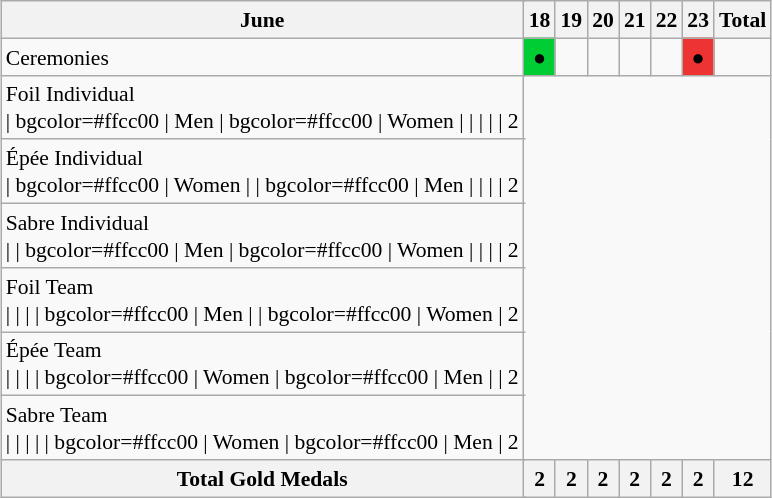<table class="wikitable" style="margin:0.5em auto; font-size:90%; line-height:1.25em;">
<tr>
<th colspan="2">June</th>
<th>18</th>
<th>19</th>
<th>20</th>
<th>21</th>
<th>22</th>
<th>23</th>
<th>Total</th>
</tr>
<tr>
<td colspan="2">Ceremonies</td>
<td bgcolor=#00cc33 align=center>●</td>
<td></td>
<td></td>
<td></td>
<td></td>
<td bgcolor=#ee3333 align=center>●</td>
<td></td>
</tr>
<tr align="center">
<td colspan="2" align="left">Foil Individual<br>| bgcolor=#ffcc00 | Men
| bgcolor=#ffcc00 | Women
|
| 
|
| 
| 2</td>
</tr>
<tr align="center">
<td colspan="2" align="left">Épée Individual<br>| bgcolor=#ffcc00 | Women
| 
| bgcolor=#ffcc00 | Men
| 
|
|
| 2</td>
</tr>
<tr align="center">
<td colspan="2" align="left">Sabre Individual<br>| 
| bgcolor=#ffcc00 | Men
| bgcolor=#ffcc00 | Women
| 
| 
| 
| 2</td>
</tr>
<tr align="center">
<td colspan="2" align="left">Foil Team<br>|
|
| 
| bgcolor=#ffcc00 | Men
| 
| bgcolor=#ffcc00 | Women
| 2</td>
</tr>
<tr align="center">
<td colspan="2" align="left">Épée Team<br>|
|
| 
| bgcolor=#ffcc00 | Women
| bgcolor=#ffcc00 | Men
|
| 2</td>
</tr>
<tr align="center">
<td colspan="2" align="left">Sabre Team<br>|
|
| 
| 
| bgcolor=#ffcc00 | Women
| bgcolor=#ffcc00 | Men
| 2</td>
</tr>
<tr>
<th colspan="2">Total Gold Medals</th>
<th>2</th>
<th>2</th>
<th>2</th>
<th>2</th>
<th>2</th>
<th>2</th>
<th>12</th>
</tr>
</table>
